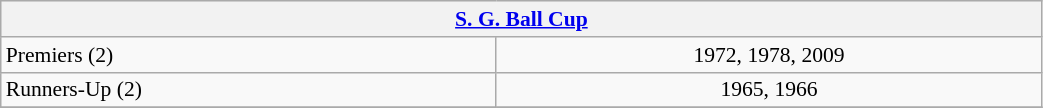<table class="wikitable" width="55%" style="font-size:90%">
<tr style="background:#efefef">
<th colspan=11><a href='#'>S. G. Ball Cup</a></th>
</tr>
<tr>
<td>Premiers (2)</td>
<td align="center">1972, 1978, 2009</td>
</tr>
<tr>
<td>Runners-Up (2)</td>
<td align="center">1965, 1966</td>
</tr>
<tr>
</tr>
</table>
